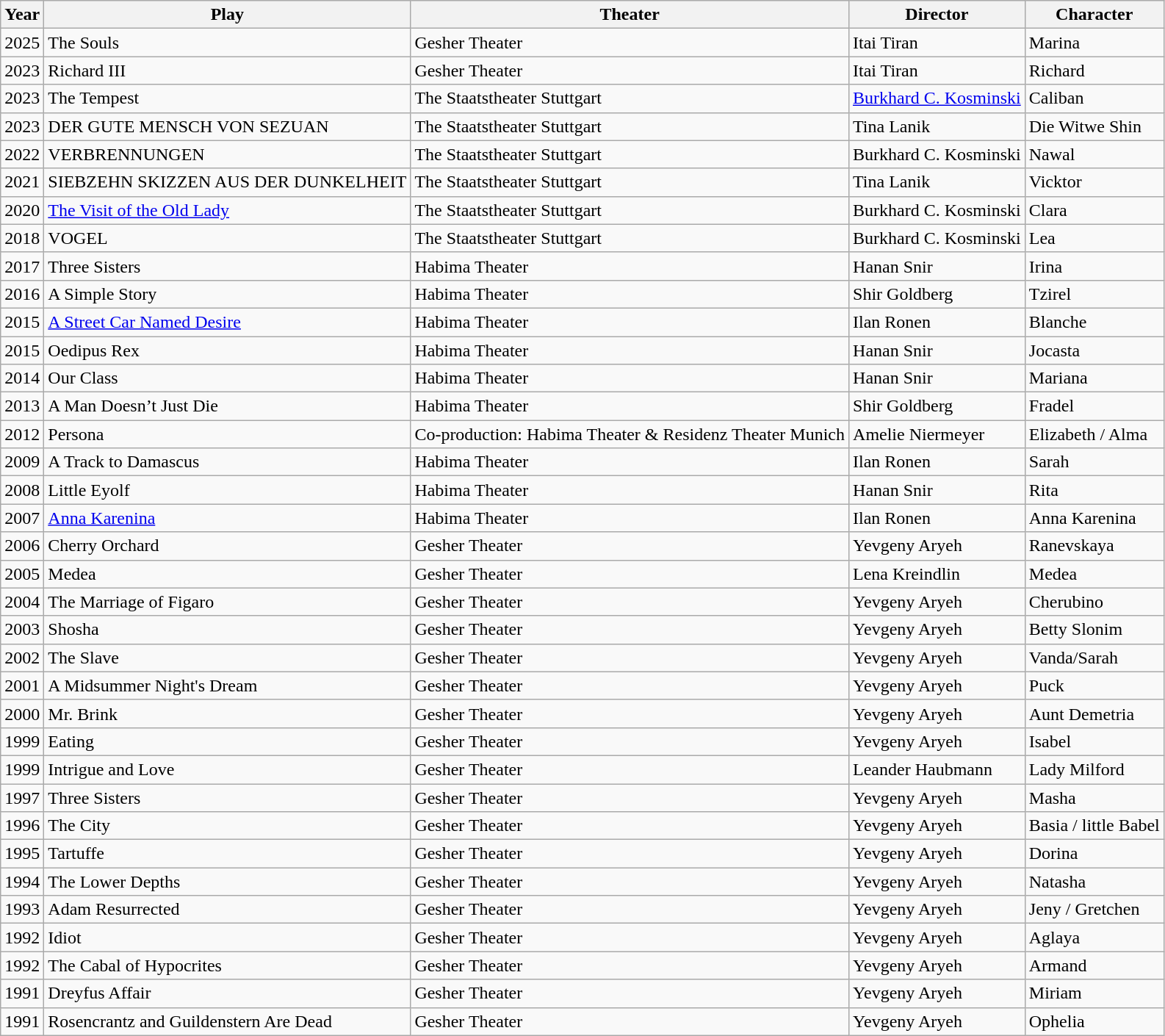<table class="wikitable sortable">
<tr>
<th>Year</th>
<th>Play</th>
<th>Theater</th>
<th>Director</th>
<th>Character</th>
</tr>
<tr>
<td>2025</td>
<td>The Souls</td>
<td>Gesher Theater</td>
<td>Itai Tiran</td>
<td>Marina</td>
</tr>
<tr>
<td>2023</td>
<td>Richard III</td>
<td>Gesher Theater</td>
<td>Itai Tiran</td>
<td>Richard</td>
</tr>
<tr>
<td>2023</td>
<td>The Tempest</td>
<td>The Staatstheater Stuttgart</td>
<td><a href='#'>Burkhard C. Kosminski</a></td>
<td>Caliban</td>
</tr>
<tr>
<td>2023</td>
<td>DER GUTE MENSCH VON SEZUAN</td>
<td>The Staatstheater Stuttgart</td>
<td>Tina Lanik</td>
<td>Die Witwe Shin</td>
</tr>
<tr>
<td>2022</td>
<td>VERBRENNUNGEN</td>
<td>The Staatstheater Stuttgart</td>
<td>Burkhard C. Kosminski</td>
<td>Nawal</td>
</tr>
<tr>
<td>2021</td>
<td>SIEBZEHN SKIZZEN AUS DER DUNKELHEIT</td>
<td>The Staatstheater Stuttgart</td>
<td>Tina Lanik</td>
<td>Vicktor</td>
</tr>
<tr>
<td>2020</td>
<td><a href='#'>The Visit of the Old Lady</a></td>
<td>The Staatstheater Stuttgart</td>
<td>Burkhard C. Kosminski</td>
<td>Clara</td>
</tr>
<tr>
<td>2018</td>
<td>VOGEL</td>
<td>The Staatstheater Stuttgart</td>
<td>Burkhard C. Kosminski</td>
<td>Lea</td>
</tr>
<tr>
<td>2017</td>
<td>Three Sisters</td>
<td>Habima Theater</td>
<td>Hanan Snir</td>
<td>Irina</td>
</tr>
<tr>
<td>2016</td>
<td>A Simple Story</td>
<td>Habima Theater</td>
<td>Shir Goldberg</td>
<td>Tzirel</td>
</tr>
<tr>
<td>2015</td>
<td><a href='#'>A Street Car Named Desire</a></td>
<td>Habima Theater</td>
<td>Ilan Ronen</td>
<td>Blanche</td>
</tr>
<tr>
<td>2015</td>
<td>Oedipus Rex</td>
<td>Habima Theater</td>
<td>Hanan Snir</td>
<td>Jocasta</td>
</tr>
<tr>
<td>2014</td>
<td>Our Class</td>
<td>Habima Theater</td>
<td>Hanan Snir</td>
<td>Mariana</td>
</tr>
<tr>
<td>2013</td>
<td>A Man Doesn’t Just Die</td>
<td>Habima Theater</td>
<td>Shir Goldberg</td>
<td>Fradel</td>
</tr>
<tr>
<td>2012</td>
<td>Persona</td>
<td>Co-production: Habima Theater & Residenz Theater Munich</td>
<td>Amelie Niermeyer</td>
<td>Elizabeth / Alma</td>
</tr>
<tr>
<td>2009</td>
<td>A Track to Damascus</td>
<td>Habima Theater</td>
<td>Ilan Ronen</td>
<td>Sarah</td>
</tr>
<tr>
<td>2008</td>
<td>Little Eyolf</td>
<td>Habima Theater</td>
<td>Hanan Snir</td>
<td>Rita</td>
</tr>
<tr>
<td>2007</td>
<td><a href='#'>Anna Karenina</a></td>
<td>Habima Theater</td>
<td>Ilan Ronen</td>
<td>Anna Karenina</td>
</tr>
<tr>
<td>2006</td>
<td>Cherry Orchard</td>
<td>Gesher Theater</td>
<td>Yevgeny Aryeh</td>
<td>Ranevskaya</td>
</tr>
<tr>
<td>2005</td>
<td>Medea</td>
<td>Gesher Theater</td>
<td>Lena Kreindlin</td>
<td>Medea</td>
</tr>
<tr>
<td>2004</td>
<td>The Marriage of Figaro</td>
<td>Gesher Theater</td>
<td>Yevgeny Aryeh</td>
<td>Cherubino</td>
</tr>
<tr>
<td>2003</td>
<td>Shosha</td>
<td>Gesher Theater</td>
<td>Yevgeny Aryeh</td>
<td>Betty Slonim</td>
</tr>
<tr>
<td>2002</td>
<td>The Slave</td>
<td>Gesher Theater</td>
<td>Yevgeny Aryeh</td>
<td>Vanda/Sarah</td>
</tr>
<tr>
<td>2001</td>
<td>A Midsummer Night's Dream</td>
<td>Gesher Theater</td>
<td>Yevgeny Aryeh</td>
<td>Puck</td>
</tr>
<tr>
<td>2000</td>
<td>Mr. Brink</td>
<td>Gesher Theater</td>
<td>Yevgeny Aryeh</td>
<td>Aunt Demetria</td>
</tr>
<tr>
<td>1999</td>
<td>Eating</td>
<td>Gesher Theater</td>
<td>Yevgeny Aryeh</td>
<td>Isabel</td>
</tr>
<tr>
<td>1999</td>
<td>Intrigue and Love</td>
<td>Gesher Theater</td>
<td>Leander Haubmann</td>
<td>Lady Milford</td>
</tr>
<tr>
<td>1997</td>
<td>Three Sisters</td>
<td>Gesher Theater</td>
<td>Yevgeny Aryeh</td>
<td>Masha</td>
</tr>
<tr>
<td>1996</td>
<td>The City</td>
<td>Gesher Theater</td>
<td>Yevgeny Aryeh</td>
<td>Basia / little Babel</td>
</tr>
<tr>
<td>1995</td>
<td>Tartuffe</td>
<td>Gesher Theater</td>
<td>Yevgeny Aryeh</td>
<td>Dorina</td>
</tr>
<tr>
<td>1994</td>
<td>The Lower Depths</td>
<td>Gesher Theater</td>
<td>Yevgeny Aryeh</td>
<td>Natasha</td>
</tr>
<tr>
<td>1993</td>
<td>Adam Resurrected</td>
<td>Gesher Theater</td>
<td>Yevgeny Aryeh</td>
<td>Jeny / Gretchen</td>
</tr>
<tr>
<td>1992</td>
<td>Idiot</td>
<td>Gesher Theater</td>
<td>Yevgeny Aryeh</td>
<td>Aglaya</td>
</tr>
<tr>
<td>1992</td>
<td>The Cabal of Hypocrites</td>
<td>Gesher Theater</td>
<td>Yevgeny Aryeh</td>
<td>Armand</td>
</tr>
<tr>
<td>1991</td>
<td>Dreyfus Affair</td>
<td>Gesher Theater</td>
<td>Yevgeny Aryeh</td>
<td>Miriam</td>
</tr>
<tr>
<td>1991</td>
<td>Rosencrantz and Guildenstern Are Dead</td>
<td>Gesher Theater</td>
<td>Yevgeny Aryeh</td>
<td>Ophelia</td>
</tr>
</table>
